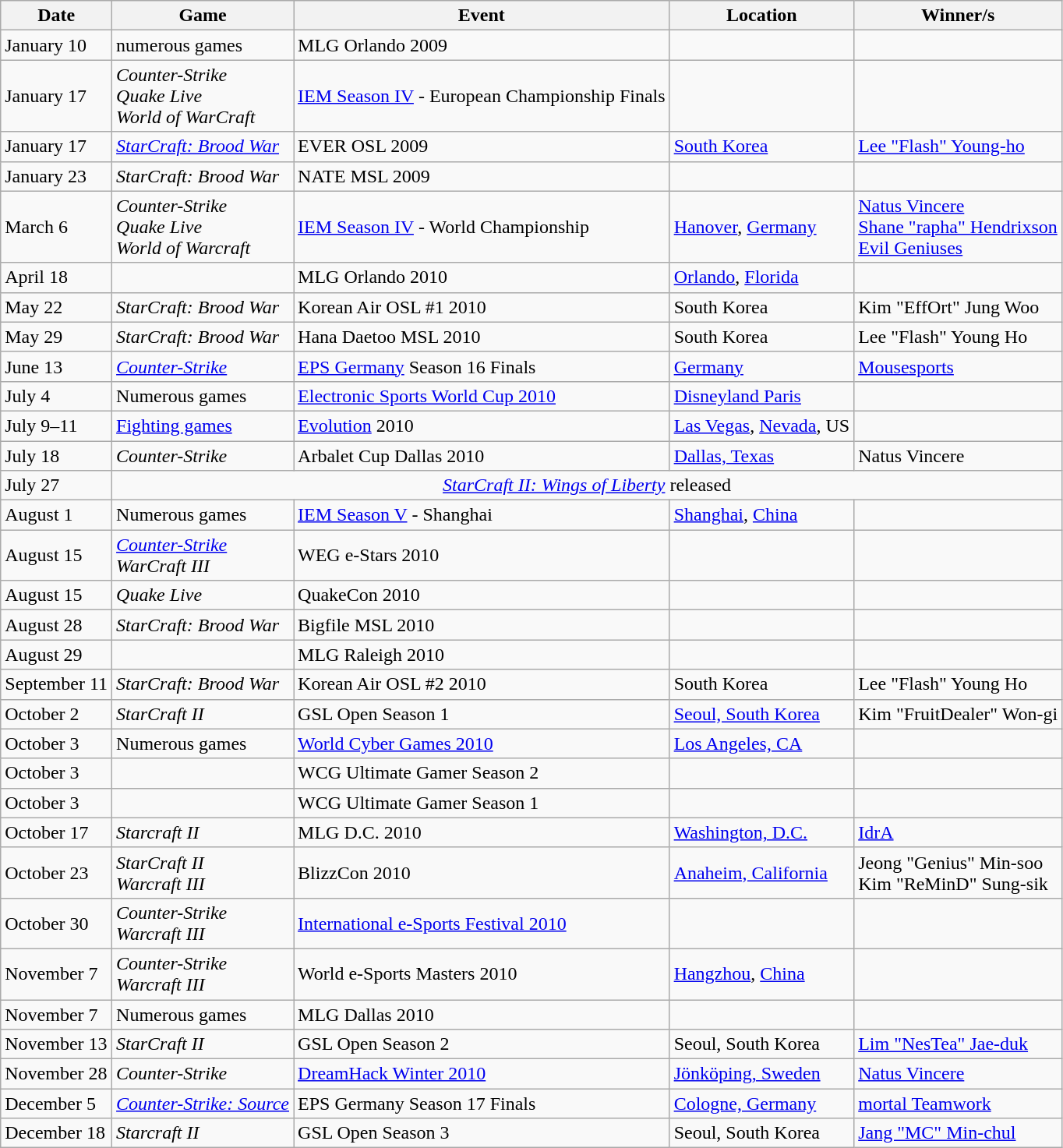<table class="wikitable sortable">
<tr>
<th>Date</th>
<th>Game</th>
<th>Event</th>
<th>Location</th>
<th>Winner/s</th>
</tr>
<tr>
<td>January 10</td>
<td>numerous games</td>
<td>MLG Orlando 2009</td>
<td></td>
<td></td>
</tr>
<tr>
<td>January 17</td>
<td><em>Counter-Strike</em> <br> <em>Quake Live</em> <br> <em>World of WarCraft</em></td>
<td><a href='#'>IEM Season IV</a> - European Championship Finals</td>
<td></td>
<td></td>
</tr>
<tr>
<td>January 17</td>
<td><em><a href='#'>StarCraft: Brood War</a></em></td>
<td>EVER OSL 2009</td>
<td><a href='#'>South Korea</a></td>
<td><a href='#'>Lee "Flash" Young-ho</a></td>
</tr>
<tr>
<td>January 23</td>
<td><em>StarCraft: Brood War</em></td>
<td>NATE MSL 2009</td>
<td></td>
<td></td>
</tr>
<tr>
<td>March 6</td>
<td><em>Counter-Strike</em> <br> <em>Quake Live</em> <br> <em>World of Warcraft</em></td>
<td><a href='#'>IEM Season IV</a> - World Championship</td>
<td><a href='#'>Hanover</a>, <a href='#'>Germany</a></td>
<td><a href='#'>Natus Vincere</a> <br> <a href='#'>Shane "rapha" Hendrixson</a> <br> <a href='#'>Evil Geniuses</a></td>
</tr>
<tr>
<td>April 18</td>
<td></td>
<td>MLG Orlando 2010</td>
<td><a href='#'>Orlando</a>, <a href='#'>Florida</a></td>
<td></td>
</tr>
<tr>
<td>May 22</td>
<td><em>StarCraft: Brood War</em></td>
<td>Korean Air OSL #1 2010</td>
<td>South Korea</td>
<td>Kim "EffOrt" Jung Woo</td>
</tr>
<tr>
<td>May 29</td>
<td><em>StarCraft: Brood War</em></td>
<td>Hana Daetoo MSL 2010</td>
<td>South Korea</td>
<td>Lee "Flash" Young Ho</td>
</tr>
<tr>
<td>June 13</td>
<td><em><a href='#'>Counter-Strike</a></em></td>
<td><a href='#'>EPS Germany</a> Season 16 Finals</td>
<td><a href='#'>Germany</a></td>
<td><a href='#'>Mousesports</a></td>
</tr>
<tr>
<td>July 4</td>
<td>Numerous games</td>
<td><a href='#'>Electronic Sports World Cup 2010</a></td>
<td><a href='#'>Disneyland Paris</a></td>
<td></td>
</tr>
<tr>
<td>July 9–11</td>
<td><a href='#'>Fighting games</a></td>
<td><a href='#'>Evolution</a> 2010</td>
<td><a href='#'>Las Vegas</a>, <a href='#'>Nevada</a>, US</td>
<td></td>
</tr>
<tr>
<td>July 18</td>
<td><em>Counter-Strike</em></td>
<td>Arbalet Cup Dallas 2010</td>
<td><a href='#'>Dallas, Texas</a></td>
<td>Natus Vincere</td>
</tr>
<tr>
<td>July 27</td>
<td colspan="4" style="text-align: center;"><em><a href='#'>StarCraft II: Wings of Liberty</a></em> released</td>
</tr>
<tr>
<td>August 1</td>
<td>Numerous games</td>
<td><a href='#'>IEM Season V</a> - Shanghai</td>
<td><a href='#'>Shanghai</a>, <a href='#'>China</a></td>
<td></td>
</tr>
<tr>
<td>August 15</td>
<td><em><a href='#'>Counter-Strike</a></em> <br> <em>WarCraft III</em></td>
<td>WEG e-Stars 2010</td>
<td></td>
<td></td>
</tr>
<tr>
<td>August 15</td>
<td><em>Quake Live</em></td>
<td>QuakeCon 2010</td>
<td></td>
<td></td>
</tr>
<tr>
<td>August 28</td>
<td><em>StarCraft: Brood War</em></td>
<td>Bigfile MSL 2010</td>
<td></td>
<td></td>
</tr>
<tr>
<td>August 29</td>
<td></td>
<td>MLG Raleigh 2010</td>
<td></td>
<td></td>
</tr>
<tr>
<td>September 11</td>
<td><em>StarCraft: Brood War</em></td>
<td>Korean Air OSL #2 2010</td>
<td>South Korea</td>
<td>Lee "Flash" Young Ho</td>
</tr>
<tr>
<td>October 2</td>
<td><em>StarCraft II</em></td>
<td>GSL Open Season 1</td>
<td><a href='#'>Seoul, South Korea</a></td>
<td>Kim "FruitDealer" Won-gi</td>
</tr>
<tr>
<td>October 3</td>
<td>Numerous games</td>
<td><a href='#'>World Cyber Games 2010</a></td>
<td><a href='#'>Los Angeles, CA</a></td>
<td></td>
</tr>
<tr>
<td>October 3</td>
<td></td>
<td>WCG Ultimate Gamer Season 2</td>
<td></td>
<td></td>
</tr>
<tr>
<td>October 3</td>
<td></td>
<td>WCG Ultimate Gamer Season 1</td>
<td></td>
<td></td>
</tr>
<tr>
<td>October 17</td>
<td><em>Starcraft II</em></td>
<td>MLG D.C. 2010</td>
<td><a href='#'>Washington, D.C.</a></td>
<td><a href='#'>IdrA</a></td>
</tr>
<tr>
<td>October 23</td>
<td><em>StarCraft II</em><br> <em>Warcraft III</em></td>
<td>BlizzCon 2010</td>
<td><a href='#'>Anaheim, California</a></td>
<td>Jeong "Genius" Min-soo<br>Kim "ReMinD" Sung-sik</td>
</tr>
<tr>
<td>October 30</td>
<td><em>Counter-Strike</em> <br> <em>Warcraft III</em></td>
<td><a href='#'>International e-Sports Festival 2010</a></td>
<td></td>
<td></td>
</tr>
<tr>
<td>November 7</td>
<td><em>Counter-Strike</em> <br> <em>Warcraft III</em></td>
<td>World e-Sports Masters 2010</td>
<td><a href='#'>Hangzhou</a>, <a href='#'>China</a></td>
<td></td>
</tr>
<tr>
<td>November 7</td>
<td>Numerous games</td>
<td>MLG Dallas 2010</td>
<td></td>
<td></td>
</tr>
<tr>
<td>November 13</td>
<td><em>StarCraft II</em></td>
<td>GSL Open Season 2</td>
<td>Seoul, South Korea</td>
<td><a href='#'>Lim "NesTea" Jae-duk</a></td>
</tr>
<tr>
<td>November 28</td>
<td><em>Counter-Strike</em></td>
<td><a href='#'>DreamHack Winter 2010</a></td>
<td><a href='#'>Jönköping, Sweden</a></td>
<td><a href='#'>Natus Vincere</a></td>
</tr>
<tr>
<td>December 5</td>
<td><em><a href='#'>Counter-Strike: Source</a></em></td>
<td>EPS Germany Season 17 Finals</td>
<td><a href='#'>Cologne, Germany</a></td>
<td><a href='#'>mortal Teamwork</a></td>
</tr>
<tr>
<td>December 18</td>
<td><em>Starcraft II</em></td>
<td>GSL Open Season 3</td>
<td>Seoul, South Korea</td>
<td><a href='#'>Jang "MC" Min-chul</a></td>
</tr>
</table>
